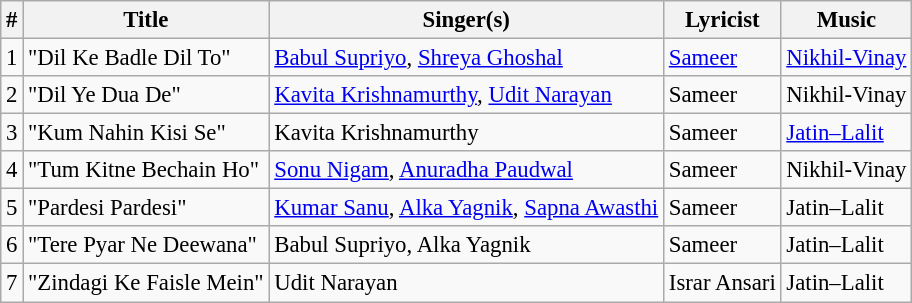<table class="wikitable" style="font-size:95%;">
<tr>
<th>#</th>
<th>Title</th>
<th>Singer(s)</th>
<th>Lyricist</th>
<th>Music</th>
</tr>
<tr>
<td>1</td>
<td>"Dil Ke Badle Dil To"</td>
<td><a href='#'>Babul Supriyo</a>, <a href='#'>Shreya Ghoshal</a></td>
<td><a href='#'>Sameer</a></td>
<td><a href='#'>Nikhil-Vinay</a></td>
</tr>
<tr>
<td>2</td>
<td>"Dil Ye Dua De"</td>
<td><a href='#'>Kavita Krishnamurthy</a>, <a href='#'>Udit Narayan</a></td>
<td>Sameer</td>
<td>Nikhil-Vinay</td>
</tr>
<tr>
<td>3</td>
<td>"Kum Nahin Kisi Se"</td>
<td>Kavita Krishnamurthy</td>
<td>Sameer</td>
<td><a href='#'>Jatin–Lalit</a></td>
</tr>
<tr>
<td>4</td>
<td>"Tum Kitne Bechain Ho"</td>
<td><a href='#'>Sonu Nigam</a>, <a href='#'>Anuradha Paudwal</a></td>
<td>Sameer</td>
<td>Nikhil-Vinay</td>
</tr>
<tr>
<td>5</td>
<td>"Pardesi Pardesi"</td>
<td><a href='#'>Kumar Sanu</a>, <a href='#'>Alka Yagnik</a>, <a href='#'>Sapna Awasthi</a></td>
<td>Sameer</td>
<td>Jatin–Lalit</td>
</tr>
<tr>
<td>6</td>
<td>"Tere Pyar Ne Deewana"</td>
<td>Babul Supriyo, Alka Yagnik</td>
<td>Sameer</td>
<td>Jatin–Lalit</td>
</tr>
<tr>
<td>7</td>
<td>"Zindagi Ke Faisle Mein"</td>
<td>Udit Narayan</td>
<td>Israr Ansari</td>
<td>Jatin–Lalit</td>
</tr>
</table>
